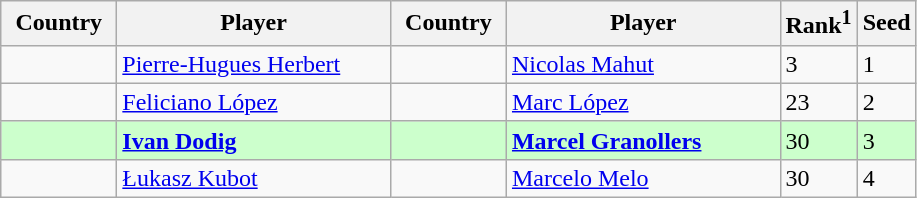<table class="sortable wikitable">
<tr>
<th width="70">Country</th>
<th width="175">Player</th>
<th width="70">Country</th>
<th width="175">Player</th>
<th>Rank<sup>1</sup></th>
<th>Seed</th>
</tr>
<tr>
<td></td>
<td><a href='#'>Pierre-Hugues Herbert</a></td>
<td></td>
<td><a href='#'>Nicolas Mahut</a></td>
<td>3</td>
<td>1</td>
</tr>
<tr>
<td></td>
<td><a href='#'>Feliciano López</a></td>
<td></td>
<td><a href='#'>Marc López</a></td>
<td>23</td>
<td>2</td>
</tr>
<tr style="background:#cfc;">
<td></td>
<td><strong><a href='#'>Ivan Dodig</a></strong></td>
<td></td>
<td><strong><a href='#'>Marcel Granollers</a></strong></td>
<td>30</td>
<td>3</td>
</tr>
<tr>
<td></td>
<td><a href='#'>Łukasz Kubot</a></td>
<td></td>
<td><a href='#'>Marcelo Melo</a></td>
<td>30</td>
<td>4</td>
</tr>
</table>
